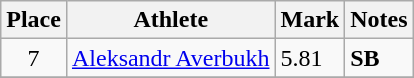<table class=wikitable>
<tr>
<th>Place</th>
<th>Athlete</th>
<th>Mark</th>
<th>Notes</th>
</tr>
<tr>
<td align=center>7</td>
<td><a href='#'>Aleksandr Averbukh</a></td>
<td>5.81</td>
<td><strong>SB</strong></td>
</tr>
<tr>
</tr>
</table>
